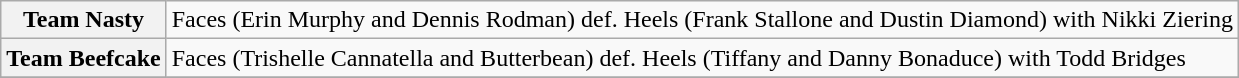<table class="wikitable" border="1">
<tr>
<th>Team Nasty</th>
<td>Faces (Erin Murphy and Dennis Rodman) def. Heels (Frank Stallone and Dustin Diamond) with Nikki Ziering</td>
</tr>
<tr>
<th>Team Beefcake</th>
<td>Faces (Trishelle Cannatella and Butterbean) def. Heels (Tiffany and Danny Bonaduce) with Todd Bridges</td>
</tr>
<tr>
</tr>
</table>
